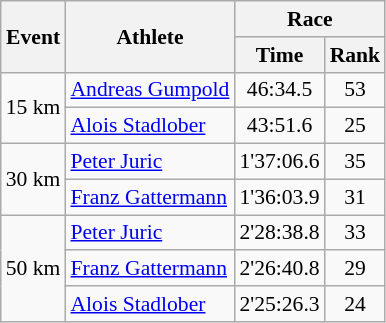<table class="wikitable" border="1" style="font-size:90%">
<tr>
<th rowspan=2>Event</th>
<th rowspan=2>Athlete</th>
<th colspan=2>Race</th>
</tr>
<tr>
<th>Time</th>
<th>Rank</th>
</tr>
<tr>
<td rowspan=2>15 km</td>
<td><a href='#'>Andreas Gumpold</a></td>
<td align=center>46:34.5</td>
<td align=center>53</td>
</tr>
<tr>
<td><a href='#'>Alois Stadlober</a></td>
<td align=center>43:51.6</td>
<td align=center>25</td>
</tr>
<tr>
<td rowspan=2>30 km</td>
<td><a href='#'>Peter Juric</a></td>
<td align=center>1'37:06.6</td>
<td align=center>35</td>
</tr>
<tr>
<td><a href='#'>Franz Gattermann</a></td>
<td align=center>1'36:03.9</td>
<td align=center>31</td>
</tr>
<tr>
<td rowspan=3>50 km</td>
<td><a href='#'>Peter Juric</a></td>
<td align=center>2'28:38.8</td>
<td align=center>33</td>
</tr>
<tr>
<td><a href='#'>Franz Gattermann</a></td>
<td align=center>2'26:40.8</td>
<td align=center>29</td>
</tr>
<tr>
<td><a href='#'>Alois Stadlober</a></td>
<td align=center>2'25:26.3</td>
<td align=center>24</td>
</tr>
</table>
